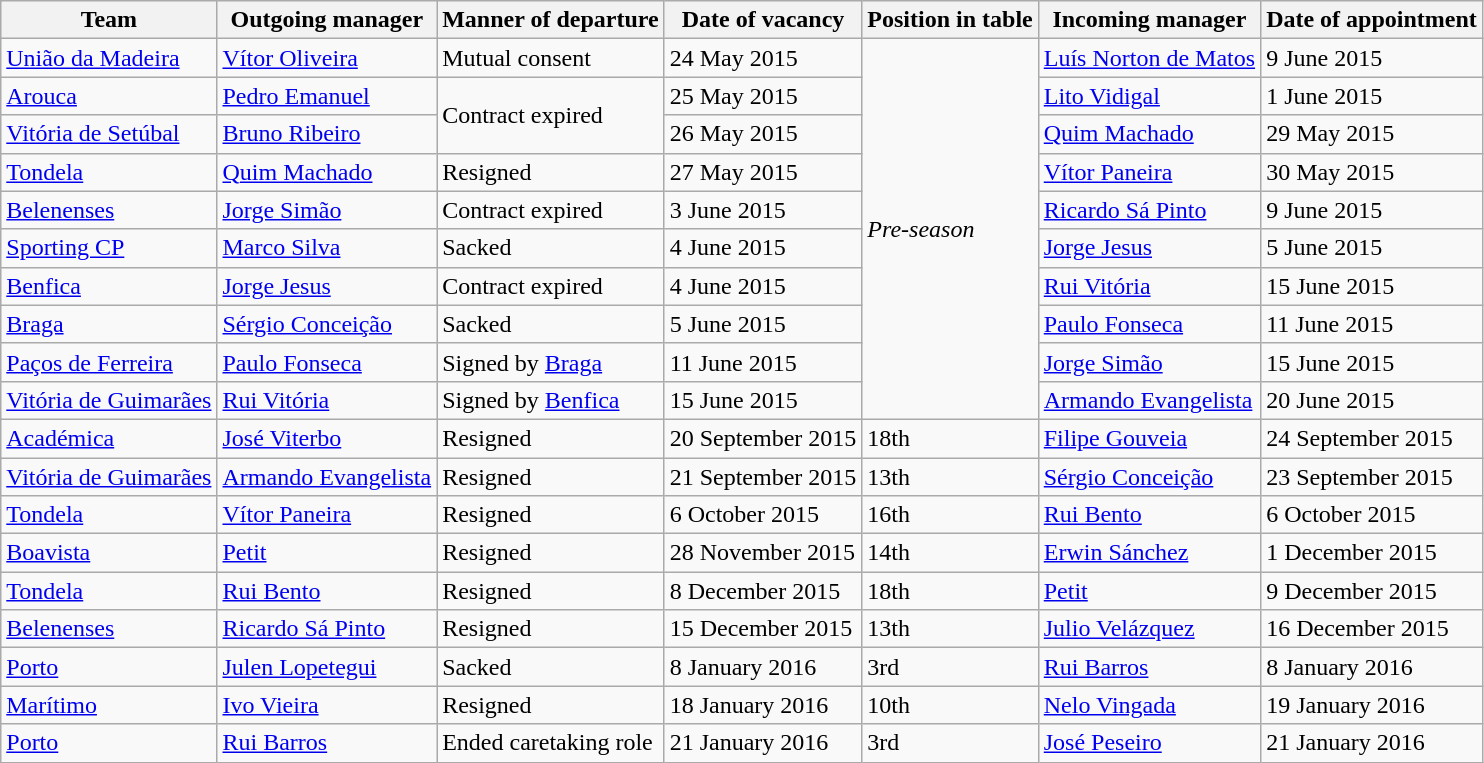<table class="wikitable sortable">
<tr>
<th>Team</th>
<th>Outgoing manager</th>
<th>Manner of departure</th>
<th>Date of vacancy</th>
<th>Position in table</th>
<th>Incoming manager</th>
<th>Date of appointment</th>
</tr>
<tr>
<td><a href='#'>União da Madeira</a></td>
<td> <a href='#'>Vítor Oliveira</a></td>
<td>Mutual consent</td>
<td>24 May 2015</td>
<td rowspan=10><em>Pre-season</em></td>
<td> <a href='#'>Luís Norton de Matos</a></td>
<td>9 June 2015</td>
</tr>
<tr>
<td><a href='#'>Arouca</a></td>
<td> <a href='#'>Pedro Emanuel</a></td>
<td rowspan=2>Contract expired</td>
<td>25 May 2015</td>
<td> <a href='#'>Lito Vidigal</a></td>
<td>1 June 2015</td>
</tr>
<tr>
<td><a href='#'>Vitória de Setúbal</a></td>
<td> <a href='#'>Bruno Ribeiro</a></td>
<td>26 May 2015</td>
<td> <a href='#'>Quim Machado</a></td>
<td>29 May 2015</td>
</tr>
<tr>
<td><a href='#'>Tondela</a></td>
<td> <a href='#'>Quim Machado</a></td>
<td>Resigned</td>
<td>27 May 2015</td>
<td> <a href='#'>Vítor Paneira</a></td>
<td>30 May 2015</td>
</tr>
<tr>
<td><a href='#'>Belenenses</a></td>
<td> <a href='#'>Jorge Simão</a></td>
<td>Contract expired</td>
<td>3 June 2015</td>
<td> <a href='#'>Ricardo Sá Pinto</a></td>
<td>9 June 2015</td>
</tr>
<tr>
<td><a href='#'>Sporting CP</a></td>
<td> <a href='#'>Marco Silva</a></td>
<td>Sacked</td>
<td>4 June 2015</td>
<td> <a href='#'>Jorge Jesus</a></td>
<td>5 June 2015</td>
</tr>
<tr>
<td><a href='#'>Benfica</a></td>
<td> <a href='#'>Jorge Jesus</a></td>
<td>Contract expired</td>
<td>4 June 2015</td>
<td> <a href='#'>Rui Vitória</a></td>
<td>15 June 2015</td>
</tr>
<tr>
<td><a href='#'>Braga</a></td>
<td> <a href='#'>Sérgio Conceição</a></td>
<td>Sacked</td>
<td>5 June 2015</td>
<td> <a href='#'>Paulo Fonseca</a></td>
<td>11 June 2015</td>
</tr>
<tr>
<td><a href='#'>Paços de Ferreira</a></td>
<td> <a href='#'>Paulo Fonseca</a></td>
<td>Signed by <a href='#'>Braga</a></td>
<td>11 June 2015</td>
<td> <a href='#'>Jorge Simão</a></td>
<td>15 June 2015</td>
</tr>
<tr>
<td><a href='#'>Vitória de Guimarães</a></td>
<td> <a href='#'>Rui Vitória</a></td>
<td>Signed by <a href='#'>Benfica</a></td>
<td>15 June 2015</td>
<td> <a href='#'>Armando Evangelista</a></td>
<td>20 June 2015</td>
</tr>
<tr>
<td><a href='#'>Académica</a></td>
<td> <a href='#'>José Viterbo</a></td>
<td>Resigned</td>
<td>20 September 2015</td>
<td>18th</td>
<td> <a href='#'>Filipe Gouveia</a></td>
<td>24 September 2015</td>
</tr>
<tr>
<td><a href='#'>Vitória de Guimarães</a></td>
<td> <a href='#'>Armando Evangelista</a></td>
<td>Resigned</td>
<td>21 September 2015</td>
<td>13th</td>
<td> <a href='#'>Sérgio Conceição</a></td>
<td>23 September 2015</td>
</tr>
<tr>
<td><a href='#'>Tondela</a></td>
<td> <a href='#'>Vítor Paneira</a></td>
<td>Resigned</td>
<td>6 October 2015</td>
<td>16th</td>
<td> <a href='#'>Rui Bento</a></td>
<td>6 October 2015</td>
</tr>
<tr>
<td><a href='#'>Boavista</a></td>
<td> <a href='#'>Petit</a></td>
<td>Resigned</td>
<td>28 November 2015</td>
<td>14th</td>
<td> <a href='#'>Erwin Sánchez</a></td>
<td>1 December 2015</td>
</tr>
<tr>
<td><a href='#'>Tondela</a></td>
<td> <a href='#'>Rui Bento</a></td>
<td>Resigned</td>
<td>8 December 2015</td>
<td>18th</td>
<td> <a href='#'>Petit</a></td>
<td>9 December 2015</td>
</tr>
<tr>
<td><a href='#'>Belenenses</a></td>
<td> <a href='#'>Ricardo Sá Pinto</a></td>
<td>Resigned</td>
<td>15 December 2015</td>
<td>13th</td>
<td> <a href='#'>Julio Velázquez</a></td>
<td>16 December 2015</td>
</tr>
<tr>
<td><a href='#'>Porto</a></td>
<td> <a href='#'>Julen Lopetegui</a></td>
<td>Sacked</td>
<td>8 January 2016</td>
<td>3rd</td>
<td> <a href='#'>Rui Barros</a></td>
<td>8 January 2016</td>
</tr>
<tr>
<td><a href='#'>Marítimo</a></td>
<td> <a href='#'>Ivo Vieira</a></td>
<td>Resigned</td>
<td>18 January 2016</td>
<td>10th</td>
<td> <a href='#'>Nelo Vingada</a></td>
<td>19 January 2016</td>
</tr>
<tr>
<td><a href='#'>Porto</a></td>
<td> <a href='#'>Rui Barros</a></td>
<td>Ended caretaking role</td>
<td>21 January 2016</td>
<td>3rd</td>
<td> <a href='#'>José Peseiro</a></td>
<td>21 January 2016</td>
</tr>
</table>
